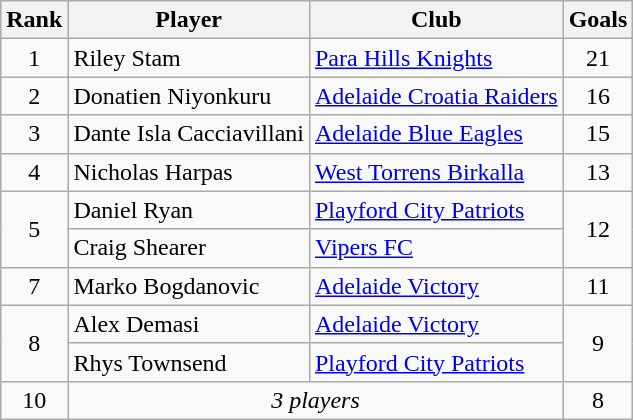<table class="wikitable" style="text-align:center">
<tr>
<th>Rank</th>
<th>Player</th>
<th>Club</th>
<th>Goals</th>
</tr>
<tr>
<td>1</td>
<td align=left>Riley Stam</td>
<td align=left><a href='#'>Para Hills Knights</a></td>
<td>21</td>
</tr>
<tr>
<td>2</td>
<td align=left>Donatien Niyonkuru</td>
<td align=left><a href='#'>Adelaide Croatia Raiders</a></td>
<td>16</td>
</tr>
<tr>
<td>3</td>
<td align=left>Dante Isla Cacciavillani</td>
<td align=left><a href='#'>Adelaide Blue Eagles</a></td>
<td>15</td>
</tr>
<tr>
<td>4</td>
<td align=left>Nicholas Harpas</td>
<td align=left><a href='#'>West Torrens Birkalla</a></td>
<td>13</td>
</tr>
<tr>
<td rowspan=2>5</td>
<td align=left>Daniel Ryan</td>
<td align=left><a href='#'>Playford City Patriots</a></td>
<td rowspan=2>12</td>
</tr>
<tr>
<td align=left>Craig Shearer</td>
<td align=left><a href='#'>Vipers FC</a></td>
</tr>
<tr>
<td>7</td>
<td align=left>Marko Bogdanovic</td>
<td align=left><a href='#'>Adelaide Victory</a></td>
<td>11</td>
</tr>
<tr>
<td rowspan=2>8</td>
<td align=left>Alex Demasi</td>
<td align=left><a href='#'>Adelaide Victory</a></td>
<td rowspan=2>9</td>
</tr>
<tr>
<td align=left>Rhys Townsend</td>
<td align=left><a href='#'>Playford City Patriots</a></td>
</tr>
<tr>
<td>10</td>
<td colspan=2><em>3 players</em></td>
<td>8</td>
</tr>
</table>
